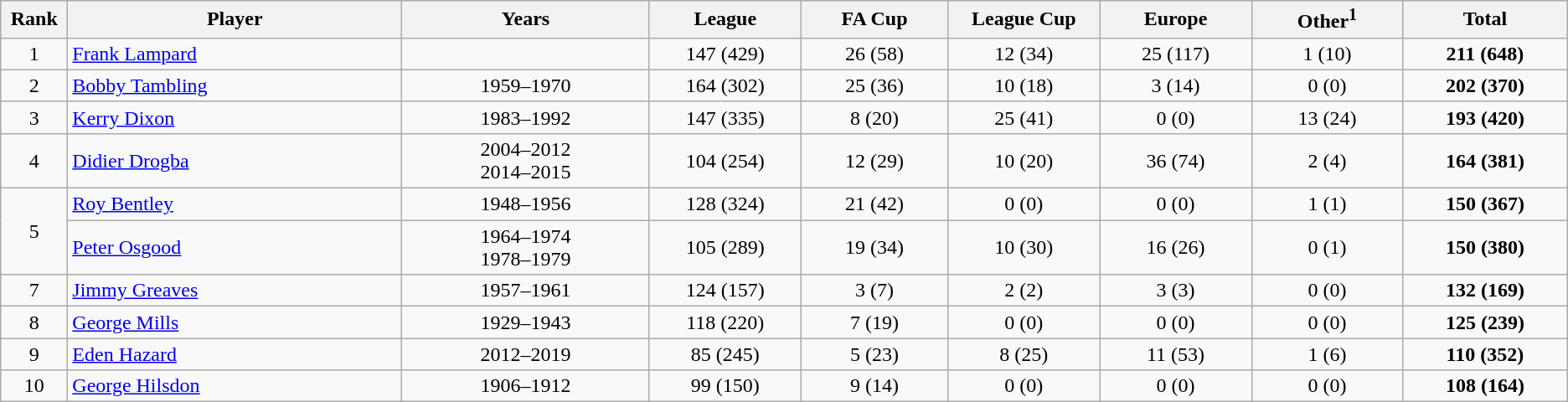<table class="wikitable sortable" style="text-align:center;">
<tr>
<th style="width: 3em;">Rank</th>
<th style="width: 19em;">Player</th>
<th style="width: 14em;">Years</th>
<th style="width: 8em;">League</th>
<th style="width: 8em;">FA Cup</th>
<th style="width: 8em;">League Cup</th>
<th style="width: 8em;">Europe</th>
<th style="width: 8em;">Other<sup>1</sup></th>
<th style="width: 9em;">Total</th>
</tr>
<tr>
<td>1</td>
<td style="text-align:left;"> <a href='#'>Frank Lampard</a></td>
<td></td>
<td>147 (429)</td>
<td>26 (58)</td>
<td>12 (34)</td>
<td>25 (117)</td>
<td>1 (10)</td>
<td><strong>211 (648)</strong></td>
</tr>
<tr>
<td>2</td>
<td style="text-align:left;"> <a href='#'>Bobby Tambling</a></td>
<td>1959–1970</td>
<td>164 (302)</td>
<td>25 (36)</td>
<td>10 (18)</td>
<td>3 (14)</td>
<td>0 (0)</td>
<td><strong>202 (370)</strong></td>
</tr>
<tr>
<td>3</td>
<td style="text-align:left;"> <a href='#'>Kerry Dixon</a></td>
<td>1983–1992</td>
<td>147 (335)</td>
<td>8 (20)</td>
<td>25 (41)</td>
<td>0 (0)</td>
<td>13 (24)</td>
<td><strong>193 (420)</strong></td>
</tr>
<tr>
<td>4</td>
<td style="text-align:left;"> <a href='#'>Didier Drogba</a></td>
<td>2004–2012<br>2014–2015</td>
<td>104 (254)</td>
<td>12 (29)</td>
<td>10 (20)</td>
<td>36 (74)</td>
<td>2 (4)</td>
<td><strong>164 (381)</strong></td>
</tr>
<tr>
<td rowspan="2">5</td>
<td style="text-align:left;"> <a href='#'>Roy Bentley</a></td>
<td>1948–1956</td>
<td>128 (324)</td>
<td>21 (42)</td>
<td>0 (0)</td>
<td>0 (0)</td>
<td>1 (1)</td>
<td><strong>150 (367)</strong></td>
</tr>
<tr>
<td style="text-align:left;"> <a href='#'>Peter Osgood</a></td>
<td>1964–1974<br>1978–1979</td>
<td>105 (289)</td>
<td>19 (34)</td>
<td>10 (30)</td>
<td>16 (26)</td>
<td>0 (1)</td>
<td><strong>150 (380)</strong></td>
</tr>
<tr>
<td>7</td>
<td style="text-align:left;"> <a href='#'>Jimmy Greaves</a></td>
<td>1957–1961</td>
<td>124 (157)</td>
<td>3 (7)</td>
<td>2 (2)</td>
<td>3 (3)</td>
<td>0 (0)</td>
<td><strong>132 (169)</strong></td>
</tr>
<tr>
<td>8</td>
<td style="text-align:left;"> <a href='#'>George Mills</a></td>
<td>1929–1943</td>
<td>118 (220)</td>
<td>7 (19)</td>
<td>0 (0)</td>
<td>0 (0)</td>
<td>0 (0)</td>
<td><strong>125 (239)</strong></td>
</tr>
<tr>
<td>9</td>
<td style="text-align:left;"> <a href='#'>Eden Hazard</a></td>
<td>2012–2019</td>
<td>85 (245)</td>
<td>5 (23)</td>
<td>8 (25)</td>
<td>11 (53)</td>
<td>1 (6)</td>
<td><strong>110 (352)</strong></td>
</tr>
<tr>
<td>10</td>
<td style="text-align:left;"> <a href='#'>George Hilsdon</a></td>
<td>1906–1912</td>
<td>99 (150)</td>
<td>9 (14)</td>
<td>0 (0)</td>
<td>0 (0)</td>
<td>0 (0)</td>
<td><strong>108 (164)</strong></td>
</tr>
</table>
